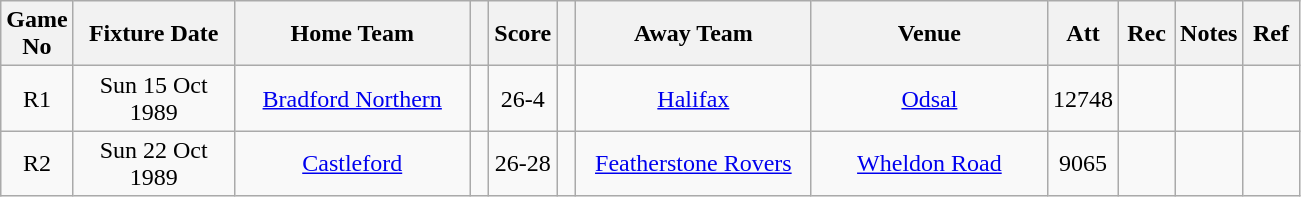<table class="wikitable" style="text-align:center;">
<tr>
<th width=20 abbr="No">Game No</th>
<th width=100 abbr="Date">Fixture Date</th>
<th width=150 abbr="Home Team">Home Team</th>
<th width=5 abbr="space"></th>
<th width=20 abbr="Score">Score</th>
<th width=5 abbr="space"></th>
<th width=150 abbr="Away Team">Away Team</th>
<th width=150 abbr="Venue">Venue</th>
<th width=30 abbr="Att">Att</th>
<th width=30 abbr="Rec">Rec</th>
<th width=20 abbr="Notes">Notes</th>
<th width=30 abbr="Ref">Ref</th>
</tr>
<tr>
<td>R1</td>
<td>Sun 15 Oct 1989</td>
<td><a href='#'>Bradford Northern</a></td>
<td></td>
<td>26-4</td>
<td></td>
<td><a href='#'>Halifax</a></td>
<td><a href='#'>Odsal</a></td>
<td>12748</td>
<td></td>
<td></td>
<td></td>
</tr>
<tr>
<td>R2</td>
<td>Sun 22 Oct 1989</td>
<td><a href='#'>Castleford</a></td>
<td></td>
<td>26-28</td>
<td></td>
<td><a href='#'>Featherstone Rovers</a></td>
<td><a href='#'>Wheldon Road</a></td>
<td>9065</td>
<td></td>
<td></td>
<td></td>
</tr>
</table>
